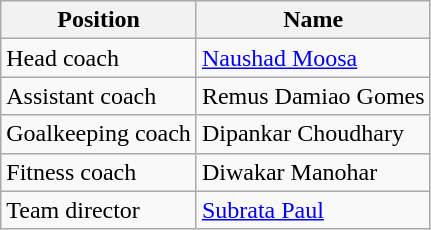<table class="wikitable">
<tr>
<th>Position</th>
<th>Name</th>
</tr>
<tr>
<td style="text-align">Head coach</td>
<td> <a href='#'>Naushad Moosa</a></td>
</tr>
<tr>
<td>Assistant coach</td>
<td> Remus Damiao Gomes</td>
</tr>
<tr>
<td>Goalkeeping coach</td>
<td> Dipankar Choudhary</td>
</tr>
<tr>
<td>Fitness coach</td>
<td> Diwakar Manohar</td>
</tr>
<tr>
<td>Team director</td>
<td> <a href='#'>Subrata Paul</a></td>
</tr>
</table>
